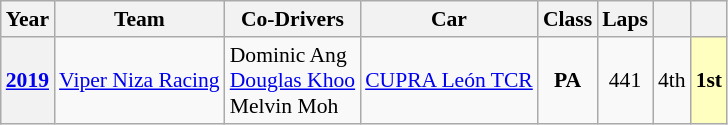<table class="wikitable" style="text-align:center; font-size:90%">
<tr>
<th>Year</th>
<th>Team</th>
<th>Co-Drivers</th>
<th>Car</th>
<th>Class</th>
<th>Laps</th>
<th></th>
<th></th>
</tr>
<tr>
<th><a href='#'>2019</a></th>
<td align="left" nowrap> <a href='#'>Viper Niza Racing</a></td>
<td align="left" nowrap> Dominic Ang<br> <a href='#'>Douglas Khoo</a><br> Melvin Moh</td>
<td align="left" nowrap><a href='#'>CUPRA León TCR</a></td>
<td><strong><span>PA</span></strong></td>
<td>441</td>
<td>4th</td>
<td style="background:#ffffbf;"><strong>1st</strong></td>
</tr>
</table>
